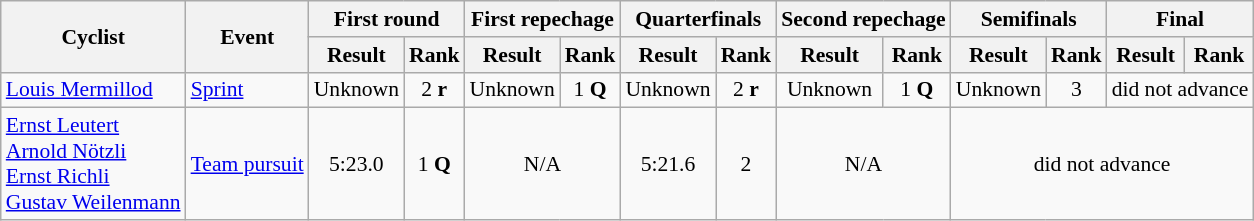<table class=wikitable style="font-size:90%">
<tr>
<th rowspan=2>Cyclist</th>
<th rowspan=2>Event</th>
<th colspan=2>First round</th>
<th colspan=2>First repechage</th>
<th colspan=2>Quarterfinals</th>
<th colspan=2>Second repechage</th>
<th colspan=2>Semifinals</th>
<th colspan=2>Final</th>
</tr>
<tr>
<th>Result</th>
<th>Rank</th>
<th>Result</th>
<th>Rank</th>
<th>Result</th>
<th>Rank</th>
<th>Result</th>
<th>Rank</th>
<th>Result</th>
<th>Rank</th>
<th>Result</th>
<th>Rank</th>
</tr>
<tr>
<td><a href='#'>Louis Mermillod</a></td>
<td><a href='#'>Sprint</a></td>
<td align=center>Unknown</td>
<td align=center>2 <strong>r</strong></td>
<td align=center>Unknown</td>
<td align=center>1 <strong>Q</strong></td>
<td align=center>Unknown</td>
<td align=center>2 <strong>r</strong></td>
<td align=center>Unknown</td>
<td align=center>1 <strong>Q</strong></td>
<td align=center>Unknown</td>
<td align=center>3</td>
<td align=center colspan=2>did not advance</td>
</tr>
<tr>
<td><a href='#'>Ernst Leutert</a> <br> <a href='#'>Arnold Nötzli</a> <br> <a href='#'>Ernst Richli</a> <br> <a href='#'>Gustav Weilenmann</a></td>
<td><a href='#'>Team pursuit</a></td>
<td align=center>5:23.0</td>
<td align=center>1 <strong>Q</strong></td>
<td align=center colspan=2>N/A</td>
<td align=center>5:21.6</td>
<td align=center>2</td>
<td align=center colspan=2>N/A</td>
<td align=center colspan=4>did not advance</td>
</tr>
</table>
